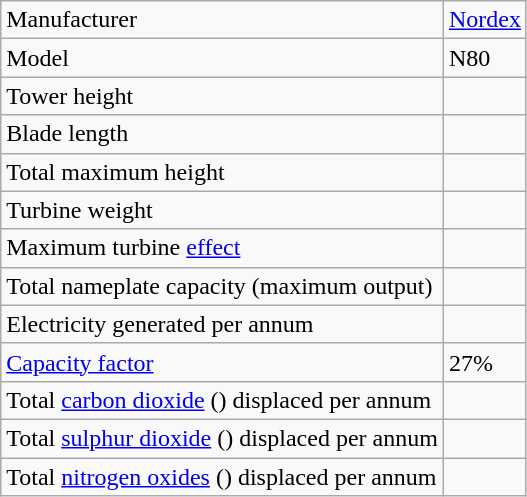<table class="wikitable">
<tr>
<td>Manufacturer</td>
<td><a href='#'>Nordex</a></td>
</tr>
<tr>
<td>Model</td>
<td>N80</td>
</tr>
<tr>
<td>Tower height</td>
<td></td>
</tr>
<tr>
<td>Blade length</td>
<td></td>
</tr>
<tr>
<td>Total maximum height</td>
<td></td>
</tr>
<tr>
<td>Turbine weight</td>
<td></td>
</tr>
<tr>
<td>Maximum turbine <a href='#'>effect</a></td>
<td></td>
</tr>
<tr>
<td>Total nameplate capacity (maximum output)</td>
<td></td>
</tr>
<tr>
<td>Electricity generated per annum</td>
<td></td>
</tr>
<tr>
<td><a href='#'>Capacity factor</a></td>
<td>27%</td>
</tr>
<tr>
<td>Total <a href='#'>carbon dioxide</a> () displaced per annum</td>
<td></td>
</tr>
<tr>
<td>Total <a href='#'>sulphur dioxide</a> () displaced per annum</td>
<td></td>
</tr>
<tr>
<td>Total <a href='#'>nitrogen oxides</a> () displaced per annum</td>
<td></td>
</tr>
</table>
